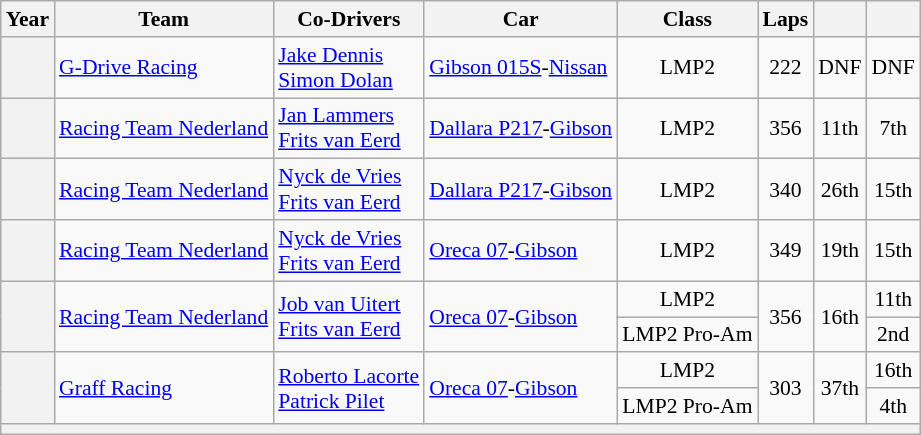<table class="wikitable" style="text-align:center; font-size:90%">
<tr>
<th>Year</th>
<th>Team</th>
<th>Co-Drivers</th>
<th>Car</th>
<th>Class</th>
<th>Laps</th>
<th></th>
<th></th>
</tr>
<tr>
<th></th>
<td align="left"nowrap> <a href='#'>G-Drive Racing</a></td>
<td align="left"nowrap> <a href='#'>Jake Dennis</a><br> <a href='#'>Simon Dolan</a></td>
<td align="left"nowrap><a href='#'>Gibson 015S</a>-<a href='#'>Nissan</a></td>
<td>LMP2</td>
<td>222</td>
<td>DNF</td>
<td>DNF</td>
</tr>
<tr>
<th></th>
<td align="left"nowrap> <a href='#'>Racing Team Nederland</a></td>
<td align="left"nowrap> <a href='#'>Jan Lammers</a><br> <a href='#'>Frits van Eerd</a></td>
<td align="left"nowrap><a href='#'>Dallara P217</a>-<a href='#'>Gibson</a></td>
<td>LMP2</td>
<td>356</td>
<td>11th</td>
<td>7th</td>
</tr>
<tr>
<th></th>
<td align="left"nowrap> <a href='#'>Racing Team Nederland</a></td>
<td align="left"nowrap> <a href='#'>Nyck de Vries</a><br> <a href='#'>Frits van Eerd</a></td>
<td align="left"nowrap><a href='#'>Dallara P217</a>-<a href='#'>Gibson</a></td>
<td>LMP2</td>
<td>340</td>
<td>26th</td>
<td>15th</td>
</tr>
<tr>
<th></th>
<td align="left"nowrap> <a href='#'>Racing Team Nederland</a></td>
<td align="left"nowrap> <a href='#'>Nyck de Vries</a><br> <a href='#'>Frits van Eerd</a></td>
<td align="left"nowrap><a href='#'>Oreca 07</a>-<a href='#'>Gibson</a></td>
<td>LMP2</td>
<td>349</td>
<td>19th</td>
<td>15th</td>
</tr>
<tr>
<th rowspan=2></th>
<td rowspan=2 align="left"nowrap> <a href='#'>Racing Team Nederland</a></td>
<td rowspan=2 align="left"nowrap> <a href='#'>Job van Uitert</a><br> <a href='#'>Frits van Eerd</a></td>
<td rowspan=2 align="left"nowrap><a href='#'>Oreca 07</a>-<a href='#'>Gibson</a></td>
<td>LMP2</td>
<td rowspan=2>356</td>
<td rowspan=2>16th</td>
<td>11th</td>
</tr>
<tr>
<td>LMP2 Pro-Am</td>
<td>2nd</td>
</tr>
<tr>
<th rowspan="2"></th>
<td rowspan="2" align="left"nowrap> <a href='#'>Graff Racing</a></td>
<td rowspan="2" align="left"nowrap> <a href='#'>Roberto Lacorte</a><br> <a href='#'>Patrick Pilet</a></td>
<td rowspan=2 align="left"nowrap><a href='#'>Oreca 07</a>-<a href='#'>Gibson</a></td>
<td>LMP2</td>
<td rowspan="2">303</td>
<td rowspan="2">37th</td>
<td>16th</td>
</tr>
<tr>
<td>LMP2 Pro-Am</td>
<td>4th</td>
</tr>
<tr>
<th colspan="8"></th>
</tr>
</table>
